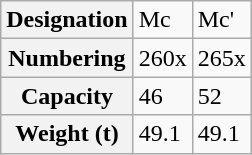<table class="wikitable">
<tr>
<th>Designation</th>
<td>Mc</td>
<td>Mc'</td>
</tr>
<tr>
<th>Numbering</th>
<td>260x</td>
<td>265x</td>
</tr>
<tr>
<th>Capacity</th>
<td>46</td>
<td>52</td>
</tr>
<tr>
<th>Weight (t)</th>
<td>49.1</td>
<td>49.1</td>
</tr>
</table>
